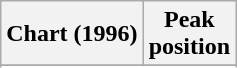<table class="wikitable sortable">
<tr>
<th>Chart (1996)</th>
<th>Peak<br>position</th>
</tr>
<tr>
</tr>
<tr>
</tr>
</table>
